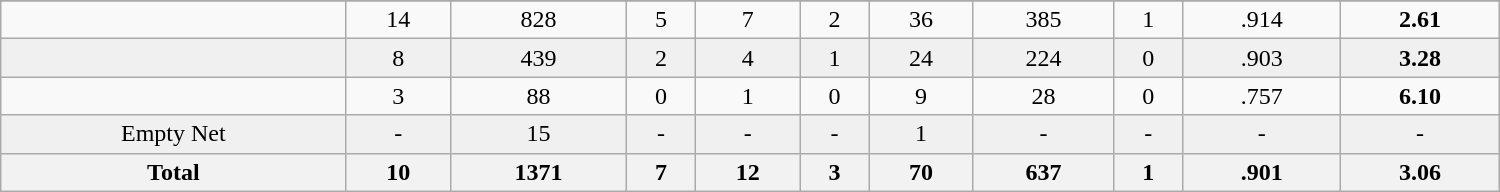<table class="wikitable sortable" width ="1000">
<tr align="center">
</tr>
<tr align="center">
<td></td>
<td>14</td>
<td>828</td>
<td>5</td>
<td>7</td>
<td>2</td>
<td>36</td>
<td>385</td>
<td>1</td>
<td>.914</td>
<td><strong>2.61</strong></td>
</tr>
<tr align="center" bgcolor="f0f0f0">
<td></td>
<td>8</td>
<td>439</td>
<td>2</td>
<td>4</td>
<td>1</td>
<td>24</td>
<td>224</td>
<td>0</td>
<td>.903</td>
<td><strong>3.28</strong></td>
</tr>
<tr align="center" bgcolor="">
<td></td>
<td>3</td>
<td>88</td>
<td>0</td>
<td>1</td>
<td>0</td>
<td>9</td>
<td>28</td>
<td>0</td>
<td>.757</td>
<td><strong>6.10</strong></td>
</tr>
<tr align="center" bgcolor="f0f0f0">
<td>Empty Net</td>
<td>-</td>
<td>15</td>
<td>-</td>
<td>-</td>
<td>-</td>
<td>1</td>
<td>-</td>
<td>-</td>
<td>-</td>
<td>-</td>
</tr>
<tr>
<th>Total</th>
<th>10</th>
<th>1371</th>
<th>7</th>
<th>12</th>
<th>3</th>
<th>70</th>
<th>637</th>
<th>1</th>
<th>.901</th>
<th>3.06</th>
</tr>
</table>
